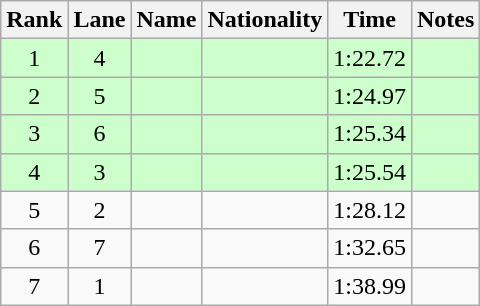<table class="wikitable sortable" style="text-align:center">
<tr>
<th>Rank</th>
<th>Lane</th>
<th>Name</th>
<th>Nationality</th>
<th>Time</th>
<th>Notes</th>
</tr>
<tr bgcolor=ccffcc>
<td>1</td>
<td>4</td>
<td align=left></td>
<td align=left></td>
<td>1:22.72</td>
<td><strong></strong> <strong></strong></td>
</tr>
<tr bgcolor=ccffcc>
<td>2</td>
<td>5</td>
<td align=left></td>
<td align=left></td>
<td>1:24.97</td>
<td><strong></strong></td>
</tr>
<tr bgcolor=ccffcc>
<td>3</td>
<td>6</td>
<td align=left></td>
<td align=left></td>
<td>1:25.34</td>
<td><strong></strong></td>
</tr>
<tr bgcolor=ccffcc>
<td>4</td>
<td>3</td>
<td align=left></td>
<td align=left></td>
<td>1:25.54</td>
<td><strong></strong></td>
</tr>
<tr>
<td>5</td>
<td>2</td>
<td align=left></td>
<td align=left></td>
<td>1:28.12</td>
<td></td>
</tr>
<tr>
<td>6</td>
<td>7</td>
<td align=left></td>
<td align=left></td>
<td>1:32.65</td>
<td></td>
</tr>
<tr>
<td>7</td>
<td>1</td>
<td align=left></td>
<td align=left></td>
<td>1:38.99</td>
<td></td>
</tr>
</table>
